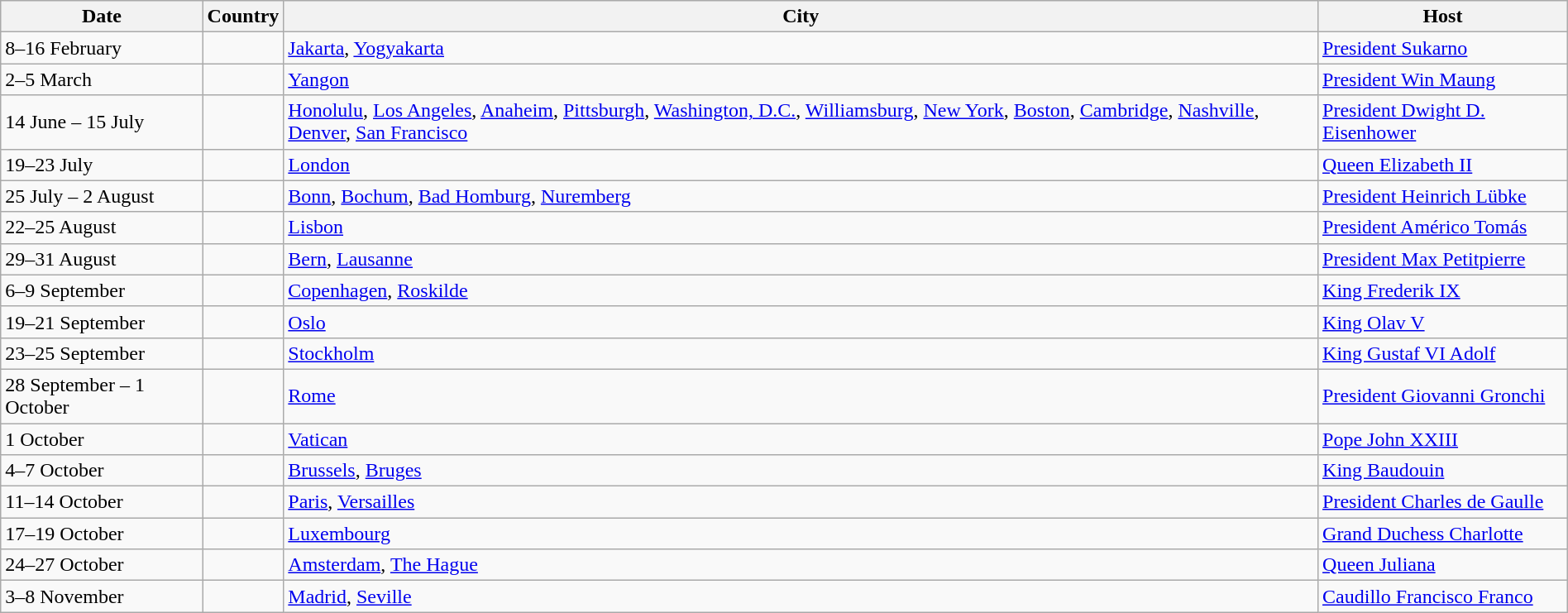<table class="wikitable sortable" border="1" style="margin: 1em auto 1em auto">
<tr>
<th>Date</th>
<th>Country</th>
<th>City</th>
<th>Host</th>
</tr>
<tr>
<td>8–16 February</td>
<td></td>
<td><a href='#'>Jakarta</a>, <a href='#'>Yogyakarta</a></td>
<td><a href='#'>President Sukarno</a></td>
</tr>
<tr>
<td>2–5 March</td>
<td></td>
<td><a href='#'>Yangon</a></td>
<td><a href='#'>President Win Maung</a></td>
</tr>
<tr>
<td>14 June – 15 July</td>
<td></td>
<td><a href='#'>Honolulu</a>, <a href='#'>Los Angeles</a>, <a href='#'>Anaheim</a>, <a href='#'>Pittsburgh</a>, <a href='#'>Washington, D.C.</a>, <a href='#'>Williamsburg</a>, <a href='#'>New York</a>, <a href='#'>Boston</a>, <a href='#'>Cambridge</a>, <a href='#'>Nashville</a>, <a href='#'>Denver</a>, <a href='#'>San Francisco</a></td>
<td><a href='#'>President Dwight D. Eisenhower</a></td>
</tr>
<tr>
<td>19–23 July</td>
<td></td>
<td><a href='#'>London</a></td>
<td><a href='#'>Queen Elizabeth II</a></td>
</tr>
<tr>
<td>25 July – 2 August</td>
<td></td>
<td><a href='#'>Bonn</a>, <a href='#'>Bochum</a>, <a href='#'>Bad Homburg</a>, <a href='#'>Nuremberg</a></td>
<td><a href='#'>President Heinrich Lübke</a></td>
</tr>
<tr>
<td>22–25 August</td>
<td></td>
<td><a href='#'>Lisbon</a></td>
<td><a href='#'>President Américo Tomás</a></td>
</tr>
<tr>
<td>29–31 August</td>
<td></td>
<td><a href='#'>Bern</a>, <a href='#'>Lausanne</a></td>
<td><a href='#'>President Max Petitpierre</a></td>
</tr>
<tr>
<td>6–9 September</td>
<td></td>
<td><a href='#'>Copenhagen</a>, <a href='#'>Roskilde</a></td>
<td><a href='#'>King Frederik IX</a></td>
</tr>
<tr>
<td>19–21 September</td>
<td></td>
<td><a href='#'>Oslo</a></td>
<td><a href='#'>King Olav V</a></td>
</tr>
<tr>
<td>23–25 September</td>
<td></td>
<td><a href='#'>Stockholm</a></td>
<td><a href='#'>King Gustaf VI Adolf</a></td>
</tr>
<tr>
<td>28 September – 1 October</td>
<td></td>
<td><a href='#'>Rome</a></td>
<td><a href='#'>President Giovanni Gronchi</a></td>
</tr>
<tr>
<td>1 October</td>
<td></td>
<td><a href='#'>Vatican</a></td>
<td><a href='#'>Pope John XXIII</a></td>
</tr>
<tr>
<td>4–7 October</td>
<td></td>
<td><a href='#'>Brussels</a>, <a href='#'>Bruges</a></td>
<td><a href='#'>King Baudouin</a></td>
</tr>
<tr>
<td>11–14 October</td>
<td></td>
<td><a href='#'>Paris</a>, <a href='#'>Versailles</a></td>
<td><a href='#'>President Charles de Gaulle</a></td>
</tr>
<tr>
<td>17–19 October</td>
<td></td>
<td><a href='#'>Luxembourg</a></td>
<td><a href='#'>Grand Duchess Charlotte</a></td>
</tr>
<tr>
<td>24–27 October</td>
<td></td>
<td><a href='#'>Amsterdam</a>, <a href='#'>The Hague</a></td>
<td><a href='#'>Queen Juliana</a></td>
</tr>
<tr>
<td>3–8 November</td>
<td></td>
<td><a href='#'>Madrid</a>, <a href='#'>Seville</a></td>
<td><a href='#'>Caudillo Francisco Franco</a></td>
</tr>
</table>
